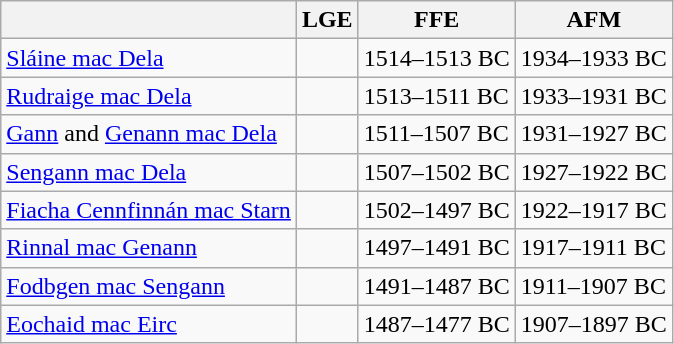<table class="wikitable">
<tr>
<th bgcolor="#E9967A"></th>
<th bgcolor="#E9967A"><strong>LGE</strong></th>
<th bgcolor="#E9967A"><strong>FFE</strong></th>
<th bgcolor="#E9967A"><strong>AFM</strong></th>
</tr>
<tr>
<td><a href='#'>Sláine mac Dela</a></td>
<td> </td>
<td>1514–1513 BC</td>
<td>1934–1933 BC</td>
</tr>
<tr>
<td><a href='#'>Rudraige mac Dela</a></td>
<td> </td>
<td>1513–1511 BC</td>
<td>1933–1931 BC</td>
</tr>
<tr>
<td><a href='#'>Gann</a> and <a href='#'>Genann mac Dela</a></td>
<td> </td>
<td>1511–1507 BC</td>
<td>1931–1927 BC</td>
</tr>
<tr>
<td><a href='#'>Sengann mac Dela</a></td>
<td> </td>
<td>1507–1502 BC</td>
<td>1927–1922 BC</td>
</tr>
<tr>
<td><a href='#'>Fiacha Cennfinnán mac Starn</a></td>
<td> </td>
<td>1502–1497 BC</td>
<td>1922–1917 BC</td>
</tr>
<tr>
<td><a href='#'>Rinnal mac Genann</a></td>
<td> </td>
<td>1497–1491 BC</td>
<td>1917–1911 BC</td>
</tr>
<tr>
<td><a href='#'>Fodbgen mac Sengann</a></td>
<td> </td>
<td>1491–1487 BC</td>
<td>1911–1907 BC</td>
</tr>
<tr>
<td><a href='#'>Eochaid mac Eirc</a></td>
<td> </td>
<td>1487–1477 BC</td>
<td>1907–1897 BC</td>
</tr>
</table>
